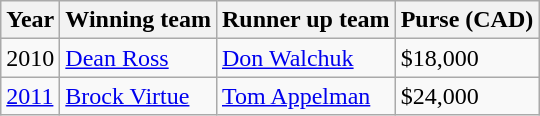<table class="wikitable">
<tr>
<th>Year</th>
<th>Winning team</th>
<th>Runner up team</th>
<th>Purse (CAD)</th>
</tr>
<tr>
<td>2010</td>
<td> <a href='#'>Dean Ross</a></td>
<td> <a href='#'>Don Walchuk</a></td>
<td>$18,000</td>
</tr>
<tr>
<td><a href='#'>2011</a></td>
<td> <a href='#'>Brock Virtue</a></td>
<td> <a href='#'>Tom Appelman</a></td>
<td>$24,000</td>
</tr>
</table>
